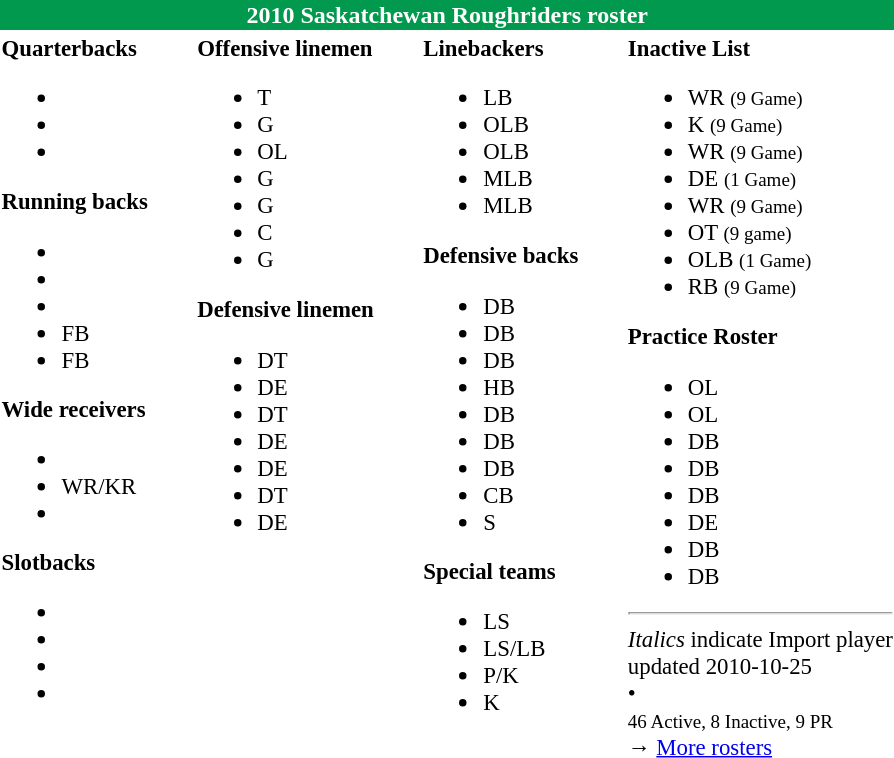<table class="toccolours" style="text-align: left;">
<tr>
<th colspan="7" style="background-color: #00994D; color:white; text-align: center">2010 Saskatchewan Roughriders roster</th>
</tr>
<tr>
<td style="font-size: 95%;" valign="top"><strong>Quarterbacks</strong><br><ul><li></li><li></li><li></li></ul><strong>Running backs</strong><ul><li></li><li></li><li></li><li> FB</li><li> FB</li></ul><strong>Wide receivers</strong><ul><li></li><li> WR/KR</li><li></li></ul><strong>Slotbacks</strong><ul><li></li><li></li><li></li><li></li></ul></td>
<td style="width: 25px;"></td>
<td style="font-size: 95%;" valign="top"><strong>Offensive linemen</strong><br><ul><li> T</li><li> G</li><li> OL</li><li> G</li><li> G</li><li> C</li><li> G</li></ul><strong>Defensive linemen</strong><ul><li> DT</li><li> DE</li><li> DT</li><li> DE</li><li> DE</li><li> DT</li><li> DE</li></ul></td>
<td style="width: 25px;"></td>
<td style="font-size: 95%;" valign="top"><strong>Linebackers</strong><br><ul><li> LB</li><li> OLB</li><li> OLB</li><li> MLB</li><li> MLB</li></ul><strong>Defensive backs</strong><ul><li> DB</li><li> DB</li><li> DB</li><li> HB</li><li> DB</li><li> DB</li><li> DB</li><li> CB</li><li> S</li></ul><strong>Special teams</strong><ul><li> LS</li><li> LS/LB</li><li> P/K</li><li> K</li></ul></td>
<td style="width: 25px;"></td>
<td style="font-size: 95%;" valign="top"><strong>Inactive List</strong><br><ul><li> WR  <small>(9 Game)</small></li><li> K  <small>(9 Game)</small></li><li> WR  <small>(9 Game)</small></li><li> DE   <small>(1 Game)</small></li><li> WR  <small>(9 Game)</small></li><li> OT  <small>(9 game)</small></li><li> OLB   <small>(1 Game)</small></li><li> RB  <small>(9 Game)</small></li></ul><strong>Practice Roster</strong><ul><li> OL</li><li> OL</li><li> DB</li><li> DB</li><li> DB</li><li> DE</li><li> DB</li><li> DB</li></ul><hr>
<em>Italics</em> indicate Import player<br>
<span></span> updated 2010-10-25<br>
<span></span> • <span></span><br>
<small>46 Active, 8 Inactive, 9 PR</small><br>→ <a href='#'>More rosters</a></td>
</tr>
<tr>
</tr>
</table>
